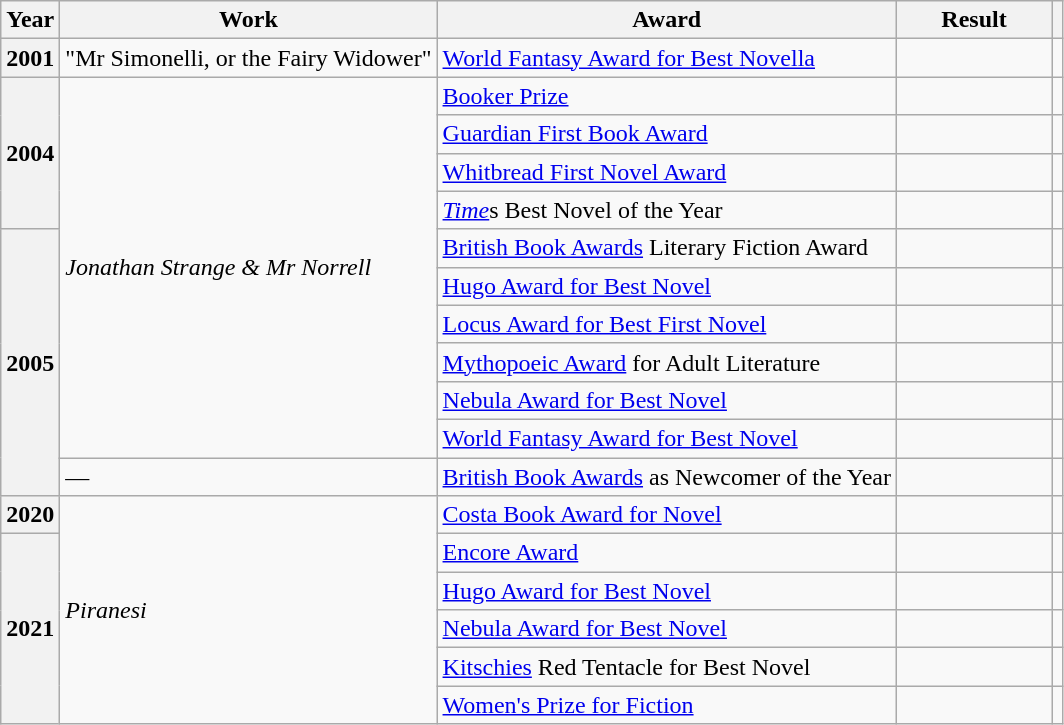<table class="wikitable sortable">
<tr>
<th>Year</th>
<th>Work</th>
<th>Award</th>
<th style="width:6em">Result</th>
<th class="unsortable"></th>
</tr>
<tr>
<th>2001</th>
<td>"Mr Simonelli, or the Fairy Widower"</td>
<td><a href='#'>World Fantasy Award for Best Novella</a></td>
<td></td>
<td align=center></td>
</tr>
<tr>
<th rowspan="4">2004</th>
<td rowspan="10"><em>Jonathan Strange & Mr Norrell</em></td>
<td><a href='#'>Booker Prize</a></td>
<td></td>
<td align=center></td>
</tr>
<tr>
<td><a href='#'>Guardian First Book Award</a></td>
<td></td>
<td align="center"></td>
</tr>
<tr>
<td><a href='#'>Whitbread First Novel Award</a></td>
<td></td>
<td align="center"></td>
</tr>
<tr>
<td><em><a href='#'>Time</a></em>s Best Novel of the Year</td>
<td></td>
<td align=center></td>
</tr>
<tr>
<th rowspan="7">2005</th>
<td><a href='#'>British Book Awards</a> Literary Fiction Award</td>
<td></td>
<td align=center></td>
</tr>
<tr>
<td><a href='#'>Hugo Award for Best Novel</a></td>
<td></td>
<td align=center></td>
</tr>
<tr>
<td><a href='#'>Locus Award for Best First Novel</a></td>
<td></td>
<td align=center></td>
</tr>
<tr>
<td><a href='#'>Mythopoeic Award</a> for Adult Literature</td>
<td></td>
<td align=center></td>
</tr>
<tr>
<td><a href='#'>Nebula Award for Best Novel</a></td>
<td></td>
<td align="center"></td>
</tr>
<tr>
<td><a href='#'>World Fantasy Award for Best Novel</a></td>
<td></td>
<td align="center"></td>
</tr>
<tr>
<td>—</td>
<td><a href='#'>British Book Awards</a> as Newcomer of the Year</td>
<td></td>
<td align=center></td>
</tr>
<tr>
<th>2020</th>
<td rowspan="6"><em>Piranesi</em></td>
<td><a href='#'>Costa Book Award for Novel</a></td>
<td></td>
<td align=center></td>
</tr>
<tr>
<th rowspan="5">2021</th>
<td><a href='#'>Encore Award</a></td>
<td></td>
<td align="center"></td>
</tr>
<tr>
<td><a href='#'>Hugo Award for Best Novel</a></td>
<td></td>
<td align="center"></td>
</tr>
<tr>
<td><a href='#'>Nebula Award for Best Novel</a></td>
<td></td>
<td align="center"></td>
</tr>
<tr>
<td><a href='#'>Kitschies</a> Red Tentacle for Best Novel</td>
<td></td>
<td align=center></td>
</tr>
<tr>
<td><a href='#'>Women's Prize for Fiction</a></td>
<td></td>
<td align="center"></td>
</tr>
</table>
